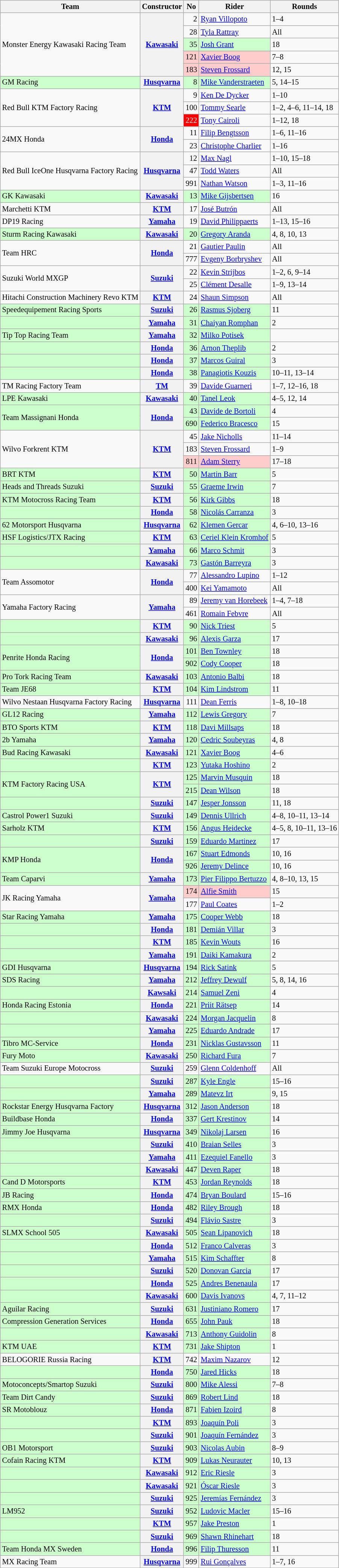<table class="wikitable" style="font-size: 85%;">
<tr>
<th>Team</th>
<th>Constructor</th>
<th>No</th>
<th>Rider</th>
<th>Rounds</th>
</tr>
<tr>
<td rowspan=5>Monster Energy Kawasaki Racing Team</td>
<th rowspan=5><a href='#'>Kawasaki</a></th>
<td align="right">2</td>
<td> <a href='#'>Ryan Villopoto</a></td>
<td>1–4</td>
</tr>
<tr>
<td align="right">28</td>
<td> <a href='#'>Tyla Rattray</a></td>
<td>All</td>
</tr>
<tr>
<td style="background:#ccffcc;" align="right">35</td>
<td style="background:#ccffcc;"> <a href='#'>Josh Grant</a></td>
<td>18</td>
</tr>
<tr>
<td style="background:#ffcccc;" align="right">121</td>
<td style="background:#ffcccc;"> <a href='#'>Xavier Boog</a></td>
<td>7–8</td>
</tr>
<tr>
<td style="background:#ffcccc;" align="right">183</td>
<td style="background:#ffcccc;"> <a href='#'>Steven Frossard</a></td>
<td>12, 15</td>
</tr>
<tr>
<td style="background:#ccffcc;">GM Racing</td>
<th><a href='#'>Husqvarna</a></th>
<td style="background:#ccffcc;" align="right">8</td>
<td style="background:#ccffcc;"> <a href='#'>Mike Vanderstraeten</a></td>
<td>5, 14–15</td>
</tr>
<tr>
<td rowspan=3>Red Bull KTM Factory Racing</td>
<th rowspan=3><a href='#'>KTM</a></th>
<td align="right">9</td>
<td> <a href='#'>Ken De Dycker</a></td>
<td>1–10</td>
</tr>
<tr>
<td align="right">100</td>
<td> <a href='#'>Tommy Searle</a></td>
<td>1–2, 4–6, 11–14, 18</td>
</tr>
<tr>
<td align="right" style="background:red; color:white;">222</td>
<td> <a href='#'>Tony Cairoli</a></td>
<td>1–12, 18</td>
</tr>
<tr>
<td rowspan=2>24MX Honda</td>
<th rowspan=2><a href='#'>Honda</a></th>
<td align="right">11</td>
<td> <a href='#'>Filip Bengtsson</a></td>
<td>1–6, 11–16</td>
</tr>
<tr>
<td align="right">23</td>
<td> <a href='#'>Christophe Charlier</a></td>
<td>1–16</td>
</tr>
<tr>
<td rowspan=3>Red Bull IceOne Husqvarna Factory Racing</td>
<th rowspan=3><a href='#'>Husqvarna</a></th>
<td align="right">12</td>
<td> <a href='#'>Max Nagl</a></td>
<td>1–10, 15–18</td>
</tr>
<tr>
<td align="right">47</td>
<td> <a href='#'>Todd Waters</a></td>
<td>All</td>
</tr>
<tr>
<td align="right">991</td>
<td> <a href='#'>Nathan Watson</a></td>
<td>1–3, 11–16</td>
</tr>
<tr>
<td style="background:#ccffcc;">GK Kawasaki</td>
<th><a href='#'>Kawasaki</a></th>
<td style="background:#ccffcc;" align="right">13</td>
<td style="background:#ccffcc;"> <a href='#'>Mike Gijsbertsen</a></td>
<td>16</td>
</tr>
<tr>
<td>Marchetti KTM</td>
<th><a href='#'>KTM</a></th>
<td align="right">17</td>
<td> <a href='#'>José Butrón</a></td>
<td>All</td>
</tr>
<tr>
<td>DP19 Racing</td>
<th><a href='#'>Yamaha</a></th>
<td align="right">19</td>
<td> <a href='#'>David Philippaerts</a></td>
<td>1–13, 15–16</td>
</tr>
<tr>
<td style="background:#ccffcc;">Sturm Racing Kawasaki</td>
<th><a href='#'>Kawasaki</a></th>
<td style="background:#ccffcc;" align="right">20</td>
<td style="background:#ccffcc;"> <a href='#'>Gregory Aranda</a></td>
<td>4, 8, 10, 13</td>
</tr>
<tr>
<td rowspan=2>Team HRC</td>
<th rowspan=2><a href='#'>Honda</a></th>
<td align="right">21</td>
<td> <a href='#'>Gautier Paulin</a></td>
<td>All</td>
</tr>
<tr>
<td align="right">777</td>
<td> <a href='#'>Evgeny Borbryshev</a></td>
<td>All</td>
</tr>
<tr>
<td rowspan=2>Suzuki World MXGP</td>
<th rowspan=2><a href='#'>Suzuki</a></th>
<td align="right">22</td>
<td> <a href='#'>Kevin Strijbos</a></td>
<td>1–2, 6, 9–14</td>
</tr>
<tr>
<td align="right">25</td>
<td> <a href='#'>Clément Desalle</a></td>
<td>1–9, 13–14</td>
</tr>
<tr>
<td>Hitachi Construction Machinery Revo KTM</td>
<th><a href='#'>KTM</a></th>
<td align="right">24</td>
<td> <a href='#'>Shaun Simpson</a></td>
<td>All</td>
</tr>
<tr>
<td style="background:#ccffcc;">Speedequipement Racing Sports</td>
<th><a href='#'>Suzuki</a></th>
<td style="background:#ccffcc;" align="right">26</td>
<td style="background:#ccffcc;"> <a href='#'>Rasmus Sjoberg</a></td>
<td>11</td>
</tr>
<tr>
<td style="background:#ccffcc;"></td>
<th><a href='#'>Yamaha</a></th>
<td style="background:#ccffcc;" align="right">31</td>
<td style="background:#ccffcc;"> <a href='#'>Chaiyan Romphan</a></td>
<td>2</td>
</tr>
<tr>
<td style="background:#ccffcc;">Tip Top Racing Team</td>
<th><a href='#'>Yamaha</a></th>
<td style="background:#ccffcc;" align="right">32</td>
<td style="background:#ccffcc;"> <a href='#'>Milko Potisek</a></td>
<td></td>
</tr>
<tr>
<td style="background:#ccffcc;"></td>
<th><a href='#'>Honda</a></th>
<td style="background:#ccffcc;" align="right">36</td>
<td style="background:#ccffcc;"> <a href='#'>Arnon Theplib</a></td>
<td>2</td>
</tr>
<tr>
<td style="background:#ccffcc;"></td>
<th><a href='#'>Honda</a></th>
<td style="background:#ccffcc;" align="right">37</td>
<td style="background:#ccffcc;"> <a href='#'>Marcos Guiral</a></td>
<td>3</td>
</tr>
<tr>
<td style="background:#ccffcc;"></td>
<th><a href='#'>Honda</a></th>
<td style="background:#ccffcc;" align="right">38</td>
<td style="background:#ccffcc;"> <a href='#'>Panagiotis Kouzis</a></td>
<td>10–11, 13–14</td>
</tr>
<tr>
<td>TM Racing Factory Team</td>
<th><a href='#'>TM</a></th>
<td align="right">39</td>
<td> <a href='#'>Davide Guarneri</a></td>
<td>1–7, 12–16, 18</td>
</tr>
<tr>
<td style="background:#ccffcc;">LPE Kawasaki</td>
<th><a href='#'>Kawasaki</a></th>
<td style="background:#ccffcc;" align="right">40</td>
<td style="background:#ccffcc;"> <a href='#'>Tanel Leok</a></td>
<td>4–5, 12, 14</td>
</tr>
<tr>
<td rowspan=2 style="background:#ccffcc;">Team Massignani Honda</td>
<th rowspan=2><a href='#'>Honda</a></th>
<td style="background:#ccffcc;" align="right">43</td>
<td style="background:#ccffcc;"> <a href='#'>Davide de Bortoli</a></td>
<td>4</td>
</tr>
<tr>
<td style="background:#ccffcc;" align="right">690</td>
<td style="background:#ccffcc;"> <a href='#'>Federico Bracesco</a></td>
<td>15</td>
</tr>
<tr>
<td rowspan=3>Wilvo Forkrent KTM</td>
<th rowspan=3><a href='#'>KTM</a></th>
<td align="right">45</td>
<td> <a href='#'>Jake Nicholls</a></td>
<td>11–14</td>
</tr>
<tr>
<td align="right">183</td>
<td> <a href='#'>Steven Frossard</a></td>
<td>1–9</td>
</tr>
<tr>
<td style="background:#ffcccc;" align="right">811</td>
<td style="background:#ffcccc;"> <a href='#'>Adam Sterry</a></td>
<td>17–18</td>
</tr>
<tr>
<td style="background:#ccffcc;">BRT KTM</td>
<th><a href='#'>KTM</a></th>
<td style="background:#ccffcc;" align="right">50</td>
<td style="background:#ccffcc;"> <a href='#'>Martin Barr</a></td>
<td>5</td>
</tr>
<tr>
<td style="background:#ccffcc;">Heads and Threads Suzuki</td>
<th><a href='#'>Suzuki</a></th>
<td style="background:#ccffcc;" align="right">55</td>
<td style="background:#ccffcc;"> <a href='#'>Graeme Irwin</a></td>
<td>7</td>
</tr>
<tr>
<td style="background:#ccffcc;">KTM Motocross Racing Team</td>
<th><a href='#'>KTM</a></th>
<td style="background:#ccffcc;" align="right">56</td>
<td style="background:#ccffcc;"> <a href='#'>Kirk Gibbs</a></td>
<td>18</td>
</tr>
<tr>
<td style="background:#ccffcc;"></td>
<th><a href='#'>Honda</a></th>
<td style="background:#ccffcc;" align="right">58</td>
<td style="background:#ccffcc;"> <a href='#'>Nicolás Carranza</a></td>
<td>3</td>
</tr>
<tr>
<td style="background:#ccffcc;">62 Motorsport Husqvarna</td>
<th><a href='#'>Husqvarna</a></th>
<td style="background:#ccffcc;" align="right">62</td>
<td style="background:#ccffcc;"> <a href='#'>Klemen Gercar</a></td>
<td>4, 6–10, 13–16</td>
</tr>
<tr>
<td style="background:#ccffcc;">HSF Logistics/JTX Racing</td>
<th><a href='#'>KTM</a></th>
<td style="background:#ccffcc;" align="right">63</td>
<td style="background:#ccffcc;"> <a href='#'>Ceriel Klein Kromhof</a></td>
<td>5</td>
</tr>
<tr>
<td style="background:#ccffcc;"></td>
<th><a href='#'>Yamaha</a></th>
<td style="background:#ccffcc;" align="right">66</td>
<td style="background:#ccffcc;"> <a href='#'>Marco Schmit</a></td>
<td>3</td>
</tr>
<tr>
<td style="background:#ccffcc;"></td>
<th><a href='#'>Kawasaki</a></th>
<td style="background:#ccffcc;" align="right">73</td>
<td style="background:#ccffcc;"> <a href='#'>Gastón Barreyra</a></td>
<td>3</td>
</tr>
<tr>
<td rowspan=2>Team Assomotor</td>
<th rowspan=2><a href='#'>Honda</a></th>
<td align="right">77</td>
<td> <a href='#'>Alessandro Lupino</a></td>
<td>1–12</td>
</tr>
<tr>
<td align="right">400</td>
<td> <a href='#'>Kei Yamamoto</a></td>
<td>All</td>
</tr>
<tr>
<td rowspan=2>Yamaha Factory Racing</td>
<th rowspan=2><a href='#'>Yamaha</a></th>
<td align="right">89</td>
<td> <a href='#'>Jeremy van Horebeek</a></td>
<td>1–4, 7–18</td>
</tr>
<tr>
<td align="right">461</td>
<td> <a href='#'>Romain Febvre</a></td>
<td>All</td>
</tr>
<tr>
<td style="background:#ccffcc;"></td>
<th><a href='#'>KTM</a></th>
<td style="background:#ccffcc;" align="right">90</td>
<td style="background:#ccffcc;"> <a href='#'>Nick Triest</a></td>
<td>5</td>
</tr>
<tr>
<td style="background:#ccffcc;"></td>
<th><a href='#'>Kawasaki</a></th>
<td style="background:#ccffcc;" align="right">96</td>
<td style="background:#ccffcc;"> <a href='#'>Alexis Garza</a></td>
<td>17</td>
</tr>
<tr>
<td rowspan=2 style="background:#ccffcc;">Penrite Honda Racing</td>
<th rowspan=2><a href='#'>Honda</a></th>
<td style="background:#ccffcc;" align="right">101</td>
<td style="background:#ccffcc;"> <a href='#'>Ben Townley</a></td>
<td>18</td>
</tr>
<tr>
<td style="background:#ccffcc;" align="right">902</td>
<td style="background:#ccffcc;"> <a href='#'>Cody Cooper</a></td>
<td>18</td>
</tr>
<tr>
<td style="background:#ccffcc;">Pro Tork Racing Team</td>
<th><a href='#'>Kawasaki</a></th>
<td style="background:#ccffcc;" align="right">103</td>
<td style="background:#ccffcc;"> <a href='#'>Antonio Balbi</a></td>
<td>18</td>
</tr>
<tr>
<td style="background:#ccffcc;">Team JE68</td>
<th><a href='#'>KTM</a></th>
<td style="background:#ccffcc;" align="right">104</td>
<td style="background:#ccffcc;"> <a href='#'>Kim Lindstrom</a></td>
<td>11</td>
</tr>
<tr>
<td>Wilvo Nestaan Husqvarna Factory Racing</td>
<th><a href='#'>Husqvarna</a></th>
<td align="right">111</td>
<td> <a href='#'>Dean Ferris</a></td>
<td>1–8, 10–18</td>
</tr>
<tr>
<td style="background:#ccffcc;">GL12 Racing</td>
<th><a href='#'>Yamaha</a></th>
<td style="background:#ccffcc;" align="right">112</td>
<td style="background:#ccffcc;"> <a href='#'>Lewis Gregory</a></td>
<td>7</td>
</tr>
<tr>
<td style="background:#ccffcc;">BTO Sports KTM</td>
<th><a href='#'>KTM</a></th>
<td style="background:#ccffcc;" align="right">118</td>
<td style="background:#ccffcc;"> <a href='#'>Davi Millsaps</a></td>
<td>18</td>
</tr>
<tr>
<td style="background:#ccffcc;">2b Yamaha</td>
<th><a href='#'>Yamaha</a></th>
<td style="background:#ccffcc;" align="right">120</td>
<td style="background:#ccffcc;"> <a href='#'>Cedric Soubeyras</a></td>
<td>4, 8</td>
</tr>
<tr>
<td style="background:#ccffcc;">Bud Racing Kawasaki</td>
<th><a href='#'>Kawasaki</a></th>
<td style="background:#ccffcc;" align="right">121</td>
<td style="background:#ccffcc;"> <a href='#'>Xavier Boog</a></td>
<td>4–6</td>
</tr>
<tr>
<td style="background:#ccffcc;"></td>
<th><a href='#'>KTM</a></th>
<td style="background:#ccffcc;" align="right">123</td>
<td style="background:#ccffcc;"> <a href='#'>Yutaka Hoshino</a></td>
<td>2</td>
</tr>
<tr>
<td rowspan=2 style="background:#ccffcc;">KTM Factory Racing USA</td>
<th rowspan=2><a href='#'>KTM</a></th>
<td style="background:#ccffcc;" align="right">125</td>
<td style="background:#ccffcc;"> <a href='#'>Marvin Musquin</a></td>
<td>18</td>
</tr>
<tr>
<td style="background:#ccffcc;" align="right">215</td>
<td style="background:#ccffcc;"> <a href='#'>Dean Wilson</a></td>
<td>18</td>
</tr>
<tr>
<td style="background:#ccffcc;"></td>
<th><a href='#'>Suzuki</a></th>
<td style="background:#ccffcc;" align="right">147</td>
<td style="background:#ccffcc;"> <a href='#'>Jesper Jonsson</a></td>
<td>11, 18</td>
</tr>
<tr>
<td style="background:#ccffcc;">Castrol Power1 Suzuki</td>
<th><a href='#'>Suzuki</a></th>
<td style="background:#ccffcc;" align="right">149</td>
<td style="background:#ccffcc;"> <a href='#'>Dennis Ullrich</a></td>
<td>4–8, 10–11, 13–14</td>
</tr>
<tr>
<td style="background:#ccffcc;">Sarholz KTM</td>
<th><a href='#'>KTM</a></th>
<td style="background:#ccffcc;" align="right">156</td>
<td style="background:#ccffcc;"> <a href='#'>Angus Heidecke</a></td>
<td>4–5, 8, 10–11, 13–16</td>
</tr>
<tr>
<td style="background:#ccffcc;"></td>
<th><a href='#'>Suzuki</a></th>
<td style="background:#ccffcc;" align="right">159</td>
<td style="background:#ccffcc;"> <a href='#'>Eduardo Martinez</a></td>
<td>17</td>
</tr>
<tr>
<td rowspan=2 style="background:#ccffcc;">KMP Honda</td>
<th rowspan=2><a href='#'>Honda</a></th>
<td style="background:#ccffcc;" align="right">167</td>
<td style="background:#ccffcc;"> <a href='#'>Stuart Edmonds</a></td>
<td>10, 16</td>
</tr>
<tr>
<td style="background:#ccffcc;" align="right">926</td>
<td style="background:#ccffcc;"> <a href='#'>Jeremy Delince</a></td>
<td>10, 16</td>
</tr>
<tr>
<td style="background:#ccffcc;">Team Caparvi</td>
<th><a href='#'>Yamaha</a></th>
<td style="background:#ccffcc;" align="right">173</td>
<td style="background:#ccffcc;"> <a href='#'>Pier Filippo Bertuzzo</a></td>
<td>4, 8–10, 13, 15</td>
</tr>
<tr>
<td rowspan=2>JK Racing Yamaha</td>
<th rowspan=2><a href='#'>Yamaha</a></th>
<td style="background:#ffcccc;" align="right">174</td>
<td style="background:#ffcccc;"> <a href='#'>Alfie Smith</a></td>
<td>15</td>
</tr>
<tr>
<td align="right">177</td>
<td> <a href='#'>Paul Coates</a></td>
<td>1–2</td>
</tr>
<tr>
<td style="background:#ccffcc;">Star Racing Yamaha</td>
<th><a href='#'>Yamaha</a></th>
<td style="background:#ccffcc;" align="right">175</td>
<td style="background:#ccffcc;"> <a href='#'>Cooper Webb</a></td>
<td>18</td>
</tr>
<tr>
<td style="background:#ccffcc;"></td>
<th><a href='#'>Honda</a></th>
<td style="background:#ccffcc;" align="right">181</td>
<td style="background:#ccffcc;"> <a href='#'>Demián Villar</a></td>
<td>3</td>
</tr>
<tr>
<td style="background:#ccffcc;"></td>
<th><a href='#'>KTM</a></th>
<td style="background:#ccffcc;" align="right">185</td>
<td style="background:#ccffcc;"> <a href='#'>Kevin Wouts</a></td>
<td>16</td>
</tr>
<tr>
<td style="background:#ccffcc;"></td>
<th><a href='#'>Yamaha</a></th>
<td style="background:#ccffcc;" align="right">191</td>
<td style="background:#ccffcc;"> <a href='#'>Daiki Kamakura</a></td>
<td>2</td>
</tr>
<tr>
<td style="background:#ccffcc;">GDI Husqvarna</td>
<th><a href='#'>Husqvarna</a></th>
<td style="background:#ccffcc;" align="right">194</td>
<td style="background:#ccffcc;"> <a href='#'>Rick Satink</a></td>
<td>5</td>
</tr>
<tr>
<td style="background:#ccffcc;">SDS Racing</td>
<th><a href='#'>Yamaha</a></th>
<td style="background:#ccffcc;" align="right">212</td>
<td style="background:#ccffcc;"> <a href='#'>Jeffrey Dewulf</a></td>
<td>5, 8, 14, 16</td>
</tr>
<tr>
<td style="background:#ccffcc;"></td>
<th><a href='#'>Kawsaki</a></th>
<td style="background:#ccffcc;" align="right">214</td>
<td style="background:#ccffcc;"> <a href='#'>Samuel Zeni</a></td>
<td>4</td>
</tr>
<tr>
<td style="background:#ccffcc;">Honda Racing Estonia</td>
<th><a href='#'>Honda</a></th>
<td style="background:#ccffcc;" align="right">221</td>
<td style="background:#ccffcc;"> <a href='#'>Priit Rätsep</a></td>
<td>14</td>
</tr>
<tr>
<td style="background:#ccffcc;"></td>
<th><a href='#'>Kawasaki</a></th>
<td style="background:#ccffcc;" align="right">224</td>
<td style="background:#ccffcc;"> <a href='#'>Morgan Jacquelin</a></td>
<td>8</td>
</tr>
<tr>
<td style="background:#ccffcc;"></td>
<th><a href='#'>Yamaha</a></th>
<td style="background:#ccffcc;" align="right">225</td>
<td style="background:#ccffcc;"> <a href='#'>Eduardo Andrade</a></td>
<td>17</td>
</tr>
<tr>
<td style="background:#ccffcc;">Tibro MC-Service</td>
<th><a href='#'>Honda</a></th>
<td style="background:#ccffcc;" align="right">231</td>
<td style="background:#ccffcc;"> <a href='#'>Nicklas Gustavsson</a></td>
<td>11</td>
</tr>
<tr>
<td style="background:#ccffcc;">Fury Moto</td>
<th><a href='#'>Kawasaki</a></th>
<td style="background:#ccffcc;" align="right">250</td>
<td style="background:#ccffcc;"> <a href='#'>Richard Fura</a></td>
<td>7</td>
</tr>
<tr>
<td>Team Suzuki Europe Motocross</td>
<th><a href='#'>Suzuki</a></th>
<td align="right">259</td>
<td> <a href='#'>Glenn Coldenhoff</a></td>
<td>All</td>
</tr>
<tr>
<td style="background:#ccffcc;"></td>
<th><a href='#'>Suzuki</a></th>
<td style="background:#ccffcc;" align="right">287</td>
<td style="background:#ccffcc;"> <a href='#'>Kyle Engle</a></td>
<td>15–16</td>
</tr>
<tr>
<td style="background:#ccffcc;"></td>
<th><a href='#'>Yamaha</a></th>
<td style="background:#ccffcc;" align="right">289</td>
<td style="background:#ccffcc;"> <a href='#'>Matevz Irt</a></td>
<td>9, 15</td>
</tr>
<tr>
<td style="background:#ccffcc;">Rockstar Energy Husqvarna Factory</td>
<th><a href='#'>Husqvarna</a></th>
<td style="background:#ccffcc;" align="right">312</td>
<td style="background:#ccffcc;"> <a href='#'>Jason Anderson</a></td>
<td>18</td>
</tr>
<tr>
<td style="background:#ccffcc;">Buildbase Honda</td>
<th><a href='#'>Honda</a></th>
<td style="background:#ccffcc;" align="right">337</td>
<td style="background:#ccffcc;"> <a href='#'>Gert Krestinov</a></td>
<td>14</td>
</tr>
<tr>
<td style="background:#ccffcc;">Jimmy Joe Husqvarna</td>
<th><a href='#'>Husqvarna</a></th>
<td style="background:#ccffcc;" align="right">349</td>
<td style="background:#ccffcc;"> <a href='#'>Nikolaj Larsen</a></td>
<td>16</td>
</tr>
<tr>
<td style="background:#ccffcc;"></td>
<th><a href='#'>Suzuki</a></th>
<td style="background:#ccffcc;" align="right">410</td>
<td style="background:#ccffcc;"> <a href='#'>Braian Selles</a></td>
<td>3</td>
</tr>
<tr>
<td style="background:#ccffcc;"></td>
<th><a href='#'>Yamaha</a></th>
<td style="background:#ccffcc;" align="right">411</td>
<td style="background:#ccffcc;"> <a href='#'>Ezequiel Fanello</a></td>
<td>3</td>
</tr>
<tr>
<td style="background:#ccffcc;"></td>
<th><a href='#'>Kawasaki</a></th>
<td style="background:#ccffcc;" align="right">447</td>
<td style="background:#ccffcc;"> <a href='#'>Deven Raper</a></td>
<td>18</td>
</tr>
<tr>
<td style="background:#ccffcc;">Cand D Motorsports</td>
<th><a href='#'>KTM</a></th>
<td style="background:#ccffcc;" align="right">453</td>
<td style="background:#ccffcc;"> <a href='#'>Jordan Reynolds</a></td>
<td>18</td>
</tr>
<tr>
<td style="background:#ccffcc;">JB Racing</td>
<th><a href='#'>Honda</a></th>
<td style="background:#ccffcc;" align="right">474</td>
<td style="background:#ccffcc;"> <a href='#'>Bryan Boulard</a></td>
<td>15–16</td>
</tr>
<tr>
<td style="background:#ccffcc;">RMX Honda</td>
<th><a href='#'>Honda</a></th>
<td style="background:#ccffcc;" align="right">482</td>
<td style="background:#ccffcc;"> <a href='#'>Riley Brough</a></td>
<td>18</td>
</tr>
<tr>
<td style="background:#ccffcc;"></td>
<th><a href='#'>Suzuki</a></th>
<td style="background:#ccffcc;" align="right">494</td>
<td style="background:#ccffcc;"> <a href='#'>Flávio Sastre</a></td>
<td>3</td>
</tr>
<tr>
<td style="background:#ccffcc;">SLMX School 505</td>
<th><a href='#'>Kawasaki</a></th>
<td style="background:#ccffcc;" align="right">505</td>
<td style="background:#ccffcc;"> <a href='#'>Sean Lipanovich</a></td>
<td>18</td>
</tr>
<tr>
<td style="background:#ccffcc;"></td>
<th><a href='#'>Honda</a></th>
<td style="background:#ccffcc;" align="right">512</td>
<td style="background:#ccffcc;"> <a href='#'>Franco Calveras</a></td>
<td>3</td>
</tr>
<tr>
<td style="background:#ccffcc;"></td>
<th><a href='#'>Yamaha</a></th>
<td style="background:#ccffcc;" align="right">515</td>
<td style="background:#ccffcc;"> <a href='#'>Kim Schaffter</a></td>
<td>8</td>
</tr>
<tr>
<td style="background:#ccffcc;"></td>
<th><a href='#'>Suzuki</a></th>
<td style="background:#ccffcc;" align="right">520</td>
<td style="background:#ccffcc;"> <a href='#'>Donovan Garcia</a></td>
<td>17</td>
</tr>
<tr>
<td style="background:#ccffcc;"></td>
<th><a href='#'>Honda</a></th>
<td style="background:#ccffcc;" align="right">525</td>
<td style="background:#ccffcc;"> <a href='#'>Andres Benenaula</a></td>
<td>17</td>
</tr>
<tr>
<td style="background:#ccffcc;"></td>
<th><a href='#'>Kawasaki</a></th>
<td style="background:#ccffcc;" align="right">600</td>
<td style="background:#ccffcc;"> <a href='#'>Davis Ivanovs</a></td>
<td>4, 7, 11–12</td>
</tr>
<tr>
<td style="background:#ccffcc;">Aguilar Racing</td>
<th><a href='#'>Suzuki</a></th>
<td style="background:#ccffcc;" align="right">631</td>
<td style="background:#ccffcc;"> <a href='#'>Justiniano Romero</a></td>
<td>17</td>
</tr>
<tr>
<td style="background:#ccffcc;">Compression Generation Services</td>
<th><a href='#'>Honda</a></th>
<td style="background:#ccffcc;" align="right">655</td>
<td style="background:#ccffcc;"> <a href='#'>John Pauk</a></td>
<td>18</td>
</tr>
<tr>
<td style="background:#ccffcc;"></td>
<th><a href='#'>Kawasaki</a></th>
<td style="background:#ccffcc;" align="right">713</td>
<td style="background:#ccffcc;"> <a href='#'>Anthony Guidolin</a></td>
<td>8</td>
</tr>
<tr>
<td style="background:#ccffcc;">KTM UAE</td>
<th><a href='#'>KTM</a></th>
<td style="background:#ccffcc;" align="right">731</td>
<td style="background:#ccffcc;"> <a href='#'>Jake Shipton</a></td>
<td>1</td>
</tr>
<tr>
<td>BELOGORIE Russia Racing</td>
<th><a href='#'>KTM</a></th>
<td align="right">742</td>
<td> <a href='#'>Maxim Nazarov</a></td>
<td>12</td>
</tr>
<tr>
<td style="background:#ccffcc;"></td>
<th><a href='#'>Honda</a></th>
<td style="background:#ccffcc;" align="right">750</td>
<td style="background:#ccffcc;"> <a href='#'>Jared Hicks</a></td>
<td>18</td>
</tr>
<tr>
<td style="background:#ccffcc;">Motoconcepts/Smartop Suzuki</td>
<th><a href='#'>Suzuki</a></th>
<td style="background:#ccffcc;" align="right">800</td>
<td style="background:#ccffcc;"> <a href='#'>Mike Alessi</a></td>
<td>7–8</td>
</tr>
<tr>
<td style="background:#ccffcc;">Team Dirt Candy</td>
<th><a href='#'>Suzuki</a></th>
<td style="background:#ccffcc;" align="right">869</td>
<td style="background:#ccffcc;"> <a href='#'>Robert Lind</a></td>
<td>18</td>
</tr>
<tr>
<td style="background:#ccffcc;">SR Motoblouz</td>
<th><a href='#'>Honda</a></th>
<td style="background:#ccffcc;" align="right">871</td>
<td style="background:#ccffcc;"> <a href='#'>Fabien Izoird</a></td>
<td>8</td>
</tr>
<tr>
<td style="background:#ccffcc;"></td>
<th><a href='#'>KTM</a></th>
<td style="background:#ccffcc;" align="right">893</td>
<td style="background:#ccffcc;"> <a href='#'>Joaquín Poli</a></td>
<td>3</td>
</tr>
<tr>
<td style="background:#ccffcc;"></td>
<th><a href='#'>Suzuki</a></th>
<td style="background:#ccffcc;" align="right">901</td>
<td style="background:#ccffcc;"> <a href='#'>Joaquín Fernández</a></td>
<td>3</td>
</tr>
<tr>
<td style="background:#ccffcc;">OB1 Motorsport</td>
<th><a href='#'>Suzuki</a></th>
<td style="background:#ccffcc;" align="right">903</td>
<td style="background:#ccffcc;"> <a href='#'>Nicolas Aubin</a></td>
<td>8–9</td>
</tr>
<tr>
<td style="background:#ccffcc;">Cofain Racing KTM</td>
<th><a href='#'>KTM</a></th>
<td style="background:#ccffcc;" align="right">909</td>
<td style="background:#ccffcc;"> <a href='#'>Lukas Neurauter</a></td>
<td>10, 13</td>
</tr>
<tr>
<td style="background:#ccffcc;"></td>
<th><a href='#'>Kawasaki</a></th>
<td style="background:#ccffcc;" align="right">912</td>
<td style="background:#ccffcc;"> <a href='#'>Eric Riesle</a></td>
<td>3</td>
</tr>
<tr>
<td style="background:#ccffcc;"></td>
<th><a href='#'>Kawasaki</a></th>
<td style="background:#ccffcc;" align="right">921</td>
<td style="background:#ccffcc;"> <a href='#'>Óscar Riesle</a></td>
<td>3</td>
</tr>
<tr>
<td style="background:#ccffcc;"></td>
<th><a href='#'>Suzuki</a></th>
<td style="background:#ccffcc;" align="right">925</td>
<td style="background:#ccffcc;"> <a href='#'>Jeremías Fernández</a></td>
<td>3</td>
</tr>
<tr>
<td style="background:#ccffcc;">LM952</td>
<th><a href='#'>Suzuki</a></th>
<td style="background:#ccffcc;" align="right">952</td>
<td style="background:#ccffcc;"> <a href='#'>Ludovic Macler</a></td>
<td>15–16</td>
</tr>
<tr>
<td style="background:#ccffcc;"></td>
<th><a href='#'>KTM</a></th>
<td style="background:#ccffcc;" align="right">957</td>
<td style="background:#ccffcc;"> <a href='#'>Jake Preston</a></td>
<td>1</td>
</tr>
<tr>
<td style="background:#ccffcc;"></td>
<th><a href='#'>Suzuki</a></th>
<td style="background:#ccffcc;" align="right">969</td>
<td style="background:#ccffcc;"> <a href='#'>Shawn Rhinehart</a></td>
<td>18</td>
</tr>
<tr>
<td style="background:#ccffcc;">Team Honda MX Sweden</td>
<th><a href='#'>Honda</a></th>
<td style="background:#ccffcc;" align="right">996</td>
<td style="background:#ccffcc;"> <a href='#'>Filip Thuresson</a></td>
<td>11</td>
</tr>
<tr>
<td>MX Racing Team</td>
<th><a href='#'>Husqvarna</a></th>
<td align="right">999</td>
<td> <a href='#'>Rui Gonçalves</a></td>
<td>1–7, 16</td>
</tr>
</table>
